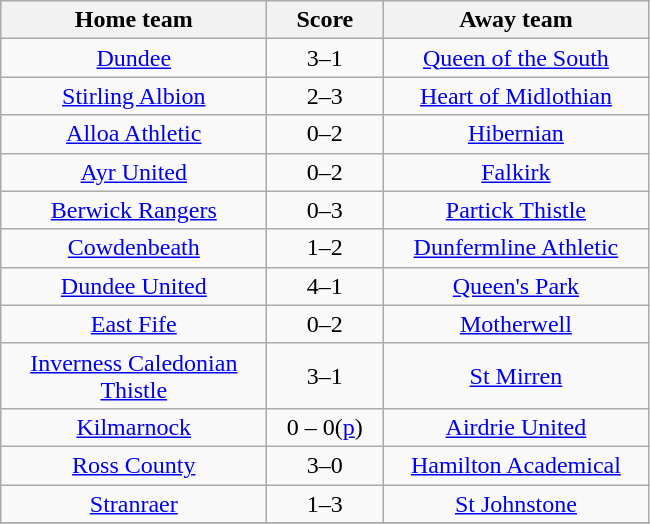<table class="wikitable" style="text-align: center">
<tr>
<th width=170>Home team</th>
<th width=70>Score</th>
<th width=170>Away team</th>
</tr>
<tr>
<td><a href='#'>Dundee</a></td>
<td>3–1</td>
<td><a href='#'>Queen of the South</a></td>
</tr>
<tr>
<td><a href='#'>Stirling Albion</a></td>
<td>2–3</td>
<td><a href='#'>Heart of Midlothian</a></td>
</tr>
<tr>
<td><a href='#'>Alloa Athletic</a></td>
<td>0–2</td>
<td><a href='#'>Hibernian</a></td>
</tr>
<tr>
<td><a href='#'>Ayr United</a></td>
<td>0–2</td>
<td><a href='#'>Falkirk</a></td>
</tr>
<tr>
<td><a href='#'>Berwick Rangers</a></td>
<td>0–3</td>
<td><a href='#'>Partick Thistle</a></td>
</tr>
<tr>
<td><a href='#'>Cowdenbeath</a></td>
<td>1–2</td>
<td><a href='#'>Dunfermline Athletic</a></td>
</tr>
<tr>
<td><a href='#'>Dundee United</a></td>
<td>4–1</td>
<td><a href='#'>Queen's Park</a></td>
</tr>
<tr>
<td><a href='#'>East Fife</a></td>
<td>0–2</td>
<td><a href='#'>Motherwell</a></td>
</tr>
<tr>
<td><a href='#'>Inverness Caledonian Thistle</a></td>
<td>3–1</td>
<td><a href='#'>St Mirren</a></td>
</tr>
<tr>
<td><a href='#'>Kilmarnock</a></td>
<td>0 – 0(<a href='#'>p</a>)</td>
<td><a href='#'>Airdrie United</a></td>
</tr>
<tr>
<td><a href='#'>Ross County</a></td>
<td>3–0</td>
<td><a href='#'>Hamilton Academical</a></td>
</tr>
<tr>
<td><a href='#'>Stranraer</a></td>
<td>1–3</td>
<td><a href='#'>St Johnstone</a></td>
</tr>
<tr>
</tr>
</table>
